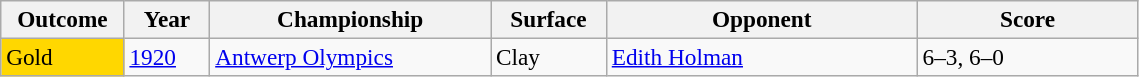<table class="wikitable" style=font-size:97%>
<tr>
<th width=75>Outcome</th>
<th width=50>Year</th>
<th width=180>Championship</th>
<th width=70>Surface</th>
<th width=200>Opponent</th>
<th width=140>Score</th>
</tr>
<tr>
<td bgcolor=gold>Gold</td>
<td><a href='#'>1920</a></td>
<td><a href='#'>Antwerp Olympics</a></td>
<td>Clay</td>
<td> <a href='#'>Edith Holman</a></td>
<td>6–3, 6–0</td>
</tr>
</table>
